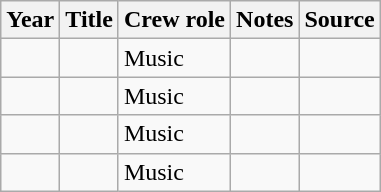<table class="wikitable sortable plainrowheaders">
<tr>
<th>Year</th>
<th>Title</th>
<th>Crew role</th>
<th class="unsortable">Notes</th>
<th class="unsortable">Source</th>
</tr>
<tr>
<td></td>
<td></td>
<td>Music</td>
<td></td>
<td></td>
</tr>
<tr>
<td></td>
<td></td>
<td>Music</td>
<td></td>
<td></td>
</tr>
<tr>
<td></td>
<td></td>
<td>Music</td>
<td></td>
<td></td>
</tr>
<tr>
<td></td>
<td></td>
<td>Music</td>
<td></td>
<td></td>
</tr>
</table>
